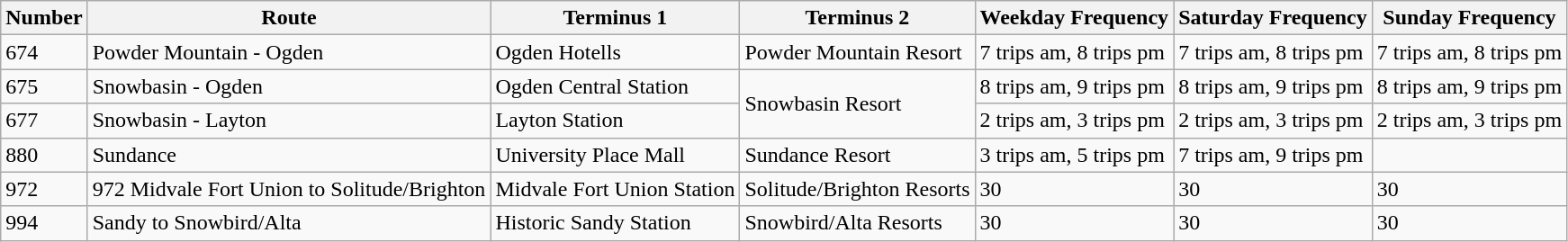<table class="wikitable">
<tr>
<th>Number</th>
<th>Route</th>
<th>Terminus 1</th>
<th>Terminus 2</th>
<th>Weekday Frequency</th>
<th>Saturday Frequency</th>
<th>Sunday Frequency</th>
</tr>
<tr>
<td>674</td>
<td>Powder Mountain - Ogden</td>
<td>Ogden Hotells</td>
<td>Powder Mountain Resort</td>
<td>7 trips am, 8 trips pm</td>
<td>7 trips am, 8 trips pm</td>
<td>7 trips am, 8 trips pm</td>
</tr>
<tr>
<td>675</td>
<td>Snowbasin - Ogden</td>
<td>Ogden Central Station</td>
<td rowspan="2">Snowbasin Resort</td>
<td>8 trips am, 9 trips pm</td>
<td>8 trips am, 9 trips pm</td>
<td>8 trips am, 9 trips pm</td>
</tr>
<tr>
<td>677</td>
<td>Snowbasin - Layton</td>
<td>Layton Station</td>
<td>2 trips am, 3 trips pm</td>
<td>2 trips am, 3 trips pm</td>
<td>2 trips am, 3 trips pm</td>
</tr>
<tr>
<td>880</td>
<td>Sundance</td>
<td>University Place Mall</td>
<td>Sundance Resort</td>
<td>3 trips am, 5 trips pm</td>
<td>7 trips am, 9 trips pm</td>
<td></td>
</tr>
<tr>
<td>972</td>
<td>972 Midvale Fort Union to Solitude/Brighton</td>
<td>Midvale Fort Union Station</td>
<td>Solitude/Brighton Resorts</td>
<td>30</td>
<td>30</td>
<td>30</td>
</tr>
<tr>
<td>994</td>
<td>Sandy to Snowbird/Alta</td>
<td>Historic Sandy Station</td>
<td>Snowbird/Alta Resorts</td>
<td>30</td>
<td>30</td>
<td>30</td>
</tr>
</table>
